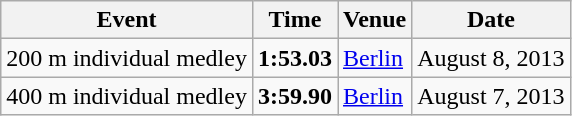<table class="wikitable">
<tr>
<th>Event</th>
<th>Time</th>
<th>Venue</th>
<th>Date</th>
</tr>
<tr>
<td>200 m individual medley</td>
<td><strong>1:53.03</strong></td>
<td><a href='#'>Berlin</a></td>
<td>August 8, 2013</td>
</tr>
<tr>
<td>400 m individual medley</td>
<td><strong>3:59.90</strong></td>
<td><a href='#'>Berlin</a></td>
<td>August 7, 2013</td>
</tr>
</table>
